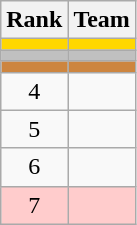<table class="wikitable">
<tr>
<th>Rank</th>
<th>Team</th>
</tr>
<tr style="background:gold;">
<td align=center></td>
<td></td>
</tr>
<tr style="background:silver;">
<td align=center></td>
<td></td>
</tr>
<tr style="background:peru;">
<td align=center></td>
<td></td>
</tr>
<tr>
<td align=center>4</td>
<td></td>
</tr>
<tr>
<td align=center>5</td>
<td></td>
</tr>
<tr>
<td align=center>6</td>
<td></td>
</tr>
<tr style="background:#fcc;">
<td align=center>7</td>
<td> </td>
</tr>
</table>
